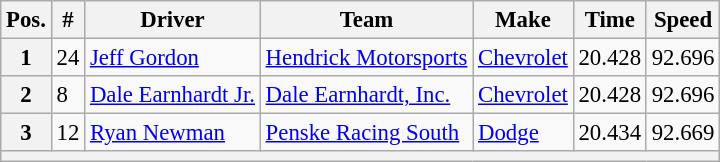<table class="wikitable" style="font-size:95%">
<tr>
<th>Pos.</th>
<th>#</th>
<th>Driver</th>
<th>Team</th>
<th>Make</th>
<th>Time</th>
<th>Speed</th>
</tr>
<tr>
<th>1</th>
<td>24</td>
<td><a href='#'>Jeff Gordon</a></td>
<td><a href='#'>Hendrick Motorsports</a></td>
<td><a href='#'>Chevrolet</a></td>
<td>20.428</td>
<td>92.696</td>
</tr>
<tr>
<th>2</th>
<td>8</td>
<td><a href='#'>Dale Earnhardt Jr.</a></td>
<td><a href='#'>Dale Earnhardt, Inc.</a></td>
<td><a href='#'>Chevrolet</a></td>
<td>20.428</td>
<td>92.696</td>
</tr>
<tr>
<th>3</th>
<td>12</td>
<td><a href='#'>Ryan Newman</a></td>
<td><a href='#'>Penske Racing South</a></td>
<td><a href='#'>Dodge</a></td>
<td>20.434</td>
<td>92.669</td>
</tr>
<tr>
<th colspan="7"></th>
</tr>
</table>
